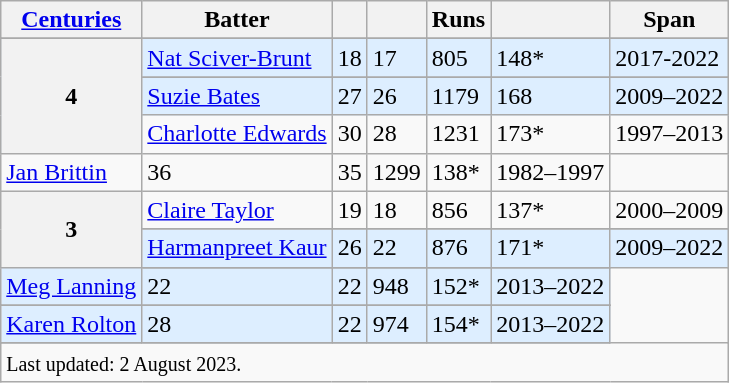<table class="wikitable sortable">
<tr>
<th><a href='#'>Centuries</a></th>
<th>Batter</th>
<th></th>
<th></th>
<th>Runs</th>
<th></th>
<th>Span</th>
</tr>
<tr>
</tr>
<tr style="background-color:#def;">
<th rowspan=4>4</th>
<td> <a href='#'>Nat Sciver-Brunt</a></td>
<td>18</td>
<td>17</td>
<td>805</td>
<td>148*</td>
<td>2017-2022</td>
</tr>
<tr>
</tr>
<tr style="background-color:#def;">
<td> <a href='#'>Suzie Bates</a></td>
<td>27</td>
<td>26</td>
<td>1179</td>
<td>168</td>
<td>2009–2022</td>
</tr>
<tr>
<td> <a href='#'>Charlotte Edwards</a></td>
<td>30</td>
<td>28</td>
<td>1231</td>
<td>173*</td>
<td>1997–2013</td>
</tr>
<tr>
<td> <a href='#'>Jan Brittin</a></td>
<td>36</td>
<td>35</td>
<td>1299</td>
<td>138*</td>
<td>1982–1997</td>
</tr>
<tr>
<th rowspan=4>3</th>
<td> <a href='#'>Claire Taylor</a></td>
<td>19</td>
<td>18</td>
<td>856</td>
<td>137*</td>
<td>2000–2009</td>
</tr>
<tr>
</tr>
<tr style="background-color:#def;">
<td> <a href='#'>Harmanpreet Kaur</a></td>
<td>26</td>
<td>22</td>
<td>876</td>
<td>171*</td>
<td>2009–2022</td>
</tr>
<tr>
</tr>
<tr style="background-color:#def;">
<td> <a href='#'>Meg Lanning</a></td>
<td>22</td>
<td>22</td>
<td>948</td>
<td>152*</td>
<td>2013–2022</td>
</tr>
<tr>
</tr>
<tr style="background-color:#def;">
<td> <a href='#'>Karen Rolton</a></td>
<td>28</td>
<td>22</td>
<td>974</td>
<td>154*</td>
<td>2013–2022</td>
</tr>
<tr>
</tr>
<tr class=sortbottom>
<td colspan="7"><small>Last updated: 2 August 2023.</small></td>
</tr>
</table>
